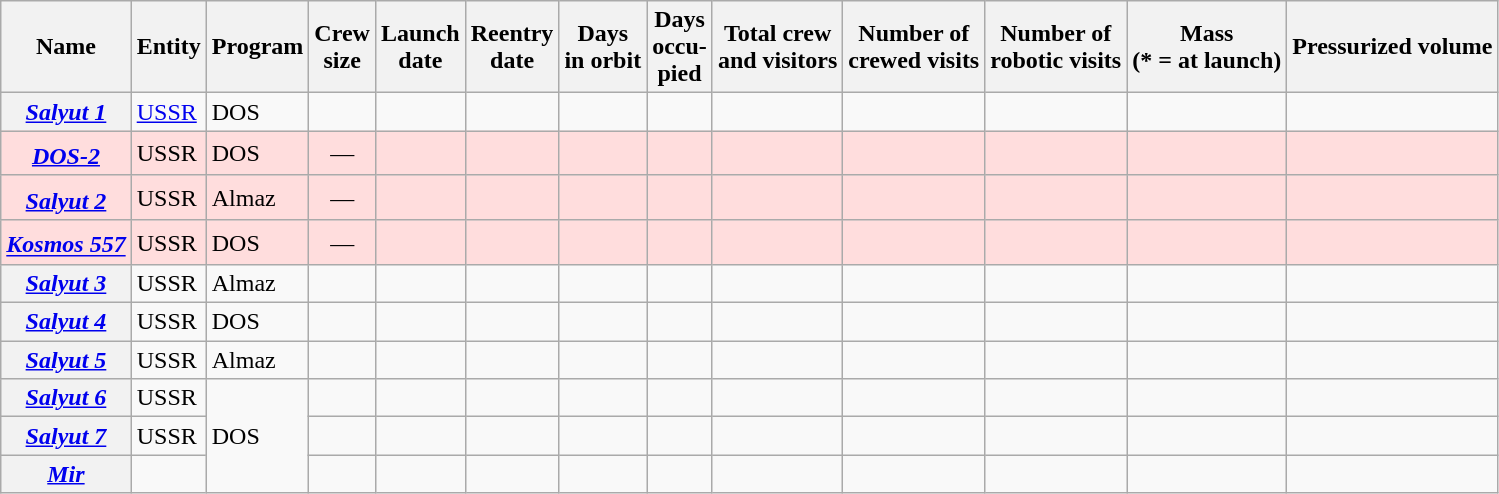<table class="sortable wikitable plainrowheaders">
<tr>
<th scope="col">Name</th>
<th scope="col">Entity</th>
<th scope="col">Program</th>
<th scope="col">Crew <br> size</th>
<th scope="col">Launch <br> date</th>
<th scope="col">Reentry <br> date</th>
<th scope="col">Days<br>in orbit</th>
<th scope="col">Days<br>occu-<br>pied</th>
<th scope="col">Total crew<br>and visitors</th>
<th scope="col">Number of<br>crewed visits</th>
<th scope="col">Number of<br>robotic visits</th>
<th scope="col">Mass <br> (* = at launch)</th>
<th scope="col">Pressurized volume <br></th>
</tr>
<tr>
<th scope="row"><em><a href='#'>Salyut 1</a></em></th>
<td> <a href='#'>USSR</a></td>
<td>DOS</td>
<td align="center"></td>
<td align="center"></td>
<td align="center"></td>
<td></td>
<td></td>
<td></td>
<td></td>
<td></td>
<td></td>
<td></td>
</tr>
<tr style="background:#fdd">
<th scope="row" style="background:#fdd"><em><a href='#'>DOS-2</a></em><sup></sup></th>
<td> USSR</td>
<td>DOS</td>
<td align="center">—</td>
<td></td>
<td></td>
<td></td>
<td></td>
<td></td>
<td></td>
<td></td>
<td></td>
<td></td>
</tr>
<tr style="background:#fdd">
<th scope="row" style="background:#fdd"><em><a href='#'>Salyut 2</a></em><sup></sup></th>
<td> USSR</td>
<td>Almaz</td>
<td align="center">—</td>
<td align="center"></td>
<td align="center"></td>
<td></td>
<td></td>
<td></td>
<td></td>
<td></td>
<td></td>
<td></td>
</tr>
<tr style="background:#fdd">
<th scope="row" style="background:#fdd"><em><a href='#'>Kosmos 557</a></em><sup></sup></th>
<td> USSR</td>
<td>DOS</td>
<td align="center">—</td>
<td align="center"></td>
<td align="center"></td>
<td></td>
<td></td>
<td></td>
<td></td>
<td></td>
<td></td>
<td></td>
</tr>
<tr>
<th scope="row"><em><a href='#'>Salyut 3</a></em></th>
<td> USSR</td>
<td>Almaz</td>
<td align="center"></td>
<td align="center"></td>
<td align="center"></td>
<td></td>
<td></td>
<td></td>
<td></td>
<td></td>
<td></td>
<td></td>
</tr>
<tr>
<th scope="row"><em><a href='#'>Salyut 4</a></em></th>
<td> USSR</td>
<td>DOS</td>
<td align="center"></td>
<td align="center"></td>
<td align="center"></td>
<td></td>
<td></td>
<td></td>
<td></td>
<td></td>
<td></td>
<td></td>
</tr>
<tr>
<th scope="row"><em><a href='#'>Salyut 5</a></em></th>
<td> USSR</td>
<td>Almaz</td>
<td align="center"></td>
<td align="center"></td>
<td align="center"></td>
<td></td>
<td></td>
<td></td>
<td></td>
<td></td>
<td></td>
<td></td>
</tr>
<tr>
<th scope="row"><em><a href='#'>Salyut 6</a></em></th>
<td> USSR</td>
<td rowspan="3">DOS</td>
<td align="center"></td>
<td align="center"></td>
<td align="center"></td>
<td></td>
<td></td>
<td></td>
<td></td>
<td></td>
<td></td>
<td></td>
</tr>
<tr>
<th scope="row"><em><a href='#'>Salyut 7</a></em></th>
<td> USSR</td>
<td align="center"></td>
<td align="center"></td>
<td align="center"></td>
<td></td>
<td></td>
<td></td>
<td></td>
<td></td>
<td></td>
<td></td>
</tr>
<tr>
<th scope="row"><em><a href='#'>Mir</a></em></th>
<td></td>
<td align="center"></td>
<td align="center"></td>
<td align="center"></td>
<td></td>
<td></td>
<td></td>
<td></td>
<td></td>
<td></td>
<td></td>
</tr>
</table>
